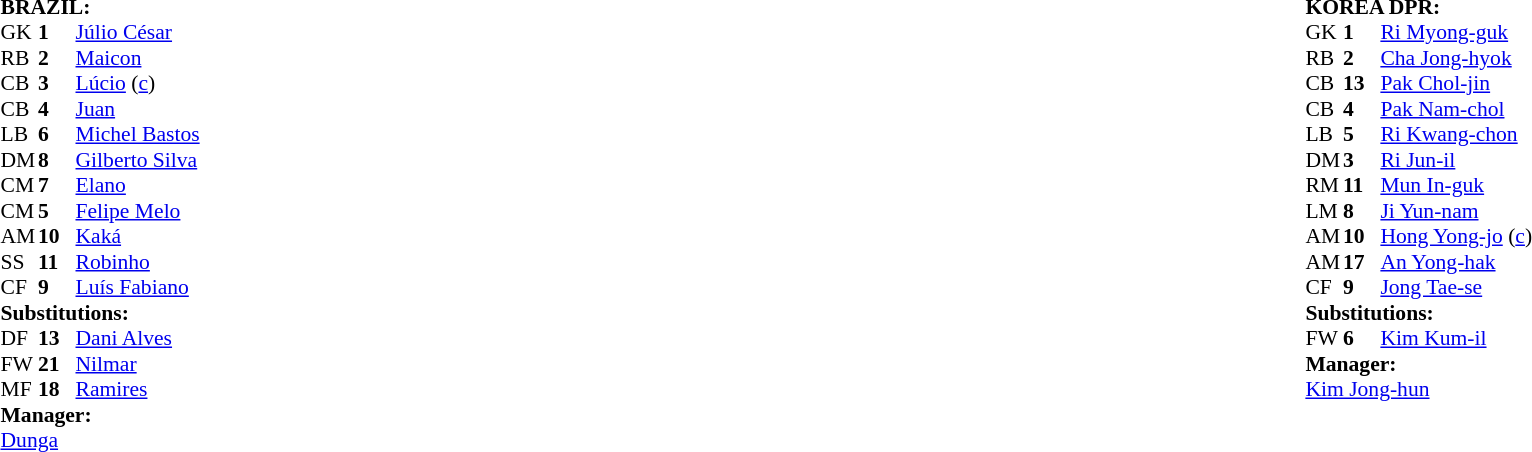<table width="100%">
<tr>
<td valign="top" width="50%"><br><table style="font-size: 90%" cellspacing="0" cellpadding="0">
<tr>
<td colspan=4><br><strong>BRAZIL:</strong></td>
</tr>
<tr>
<th width="25"></th>
<th width="25"></th>
</tr>
<tr>
<td>GK</td>
<td><strong>1</strong></td>
<td><a href='#'>Júlio César</a></td>
</tr>
<tr>
<td>RB</td>
<td><strong>2</strong></td>
<td><a href='#'>Maicon</a></td>
</tr>
<tr>
<td>CB</td>
<td><strong>3</strong></td>
<td><a href='#'>Lúcio</a> (<a href='#'>c</a>)</td>
</tr>
<tr>
<td>CB</td>
<td><strong>4</strong></td>
<td><a href='#'>Juan</a></td>
</tr>
<tr>
<td>LB</td>
<td><strong>6</strong></td>
<td><a href='#'>Michel Bastos</a></td>
</tr>
<tr>
<td>DM</td>
<td><strong>8</strong></td>
<td><a href='#'>Gilberto Silva</a></td>
</tr>
<tr>
<td>CM</td>
<td><strong>7</strong></td>
<td><a href='#'>Elano</a></td>
<td></td>
<td></td>
</tr>
<tr>
<td>CM</td>
<td><strong>5</strong></td>
<td><a href='#'>Felipe Melo</a></td>
<td></td>
<td></td>
</tr>
<tr>
<td>AM</td>
<td><strong>10</strong></td>
<td><a href='#'>Kaká</a></td>
<td></td>
<td></td>
</tr>
<tr>
<td>SS</td>
<td><strong>11</strong></td>
<td><a href='#'>Robinho</a></td>
</tr>
<tr>
<td>CF</td>
<td><strong>9</strong></td>
<td><a href='#'>Luís Fabiano</a></td>
</tr>
<tr>
<td colspan=3><strong>Substitutions:</strong></td>
</tr>
<tr>
<td>DF</td>
<td><strong>13</strong></td>
<td><a href='#'>Dani Alves</a></td>
<td></td>
<td></td>
</tr>
<tr>
<td>FW</td>
<td><strong>21</strong></td>
<td><a href='#'>Nilmar</a></td>
<td></td>
<td></td>
</tr>
<tr>
<td>MF</td>
<td><strong>18</strong></td>
<td><a href='#'>Ramires</a></td>
<td></td>
<td></td>
</tr>
<tr>
<td colspan=3><strong>Manager:</strong></td>
</tr>
<tr>
<td colspan=3><a href='#'>Dunga</a></td>
</tr>
</table>
</td>
<td valign="top"></td>
<td valign="top" width="50%"><br><table style="font-size: 90%" cellspacing="0" cellpadding="0" align="center">
<tr>
<td colspan=4><br><strong>KOREA DPR:</strong></td>
</tr>
<tr>
<th width=25></th>
<th width=25></th>
</tr>
<tr>
<td>GK</td>
<td><strong>1</strong></td>
<td><a href='#'>Ri Myong-guk</a></td>
</tr>
<tr>
<td>RB</td>
<td><strong>2</strong></td>
<td><a href='#'>Cha Jong-hyok</a></td>
</tr>
<tr>
<td>CB</td>
<td><strong>13</strong></td>
<td><a href='#'>Pak Chol-jin</a></td>
</tr>
<tr>
<td>CB</td>
<td><strong>4</strong></td>
<td><a href='#'>Pak Nam-chol</a></td>
</tr>
<tr>
<td>LB</td>
<td><strong>5</strong></td>
<td><a href='#'>Ri Kwang-chon</a></td>
</tr>
<tr>
<td>DM</td>
<td><strong>3</strong></td>
<td><a href='#'>Ri Jun-il</a></td>
</tr>
<tr>
<td>RM</td>
<td><strong>11</strong></td>
<td><a href='#'>Mun In-guk</a></td>
<td></td>
<td></td>
</tr>
<tr>
<td>LM</td>
<td><strong>8</strong></td>
<td><a href='#'>Ji Yun-nam</a></td>
</tr>
<tr>
<td>AM</td>
<td><strong>10</strong></td>
<td><a href='#'>Hong Yong-jo</a> (<a href='#'>c</a>)</td>
</tr>
<tr>
<td>AM</td>
<td><strong>17</strong></td>
<td><a href='#'>An Yong-hak</a></td>
</tr>
<tr>
<td>CF</td>
<td><strong>9</strong></td>
<td><a href='#'>Jong Tae-se</a></td>
</tr>
<tr>
<td colspan=3><strong>Substitutions:</strong></td>
</tr>
<tr>
<td>FW</td>
<td><strong>6</strong></td>
<td><a href='#'>Kim Kum-il</a></td>
<td></td>
<td></td>
</tr>
<tr>
<td colspan=3><strong>Manager:</strong></td>
</tr>
<tr>
<td colspan=4><a href='#'>Kim Jong-hun</a></td>
</tr>
</table>
</td>
</tr>
</table>
